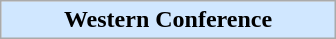<table class="wikitable" style="width:14em;">
<tr>
<th style="background-color:#D0E7FF">Western Conference</th>
</tr>
</table>
